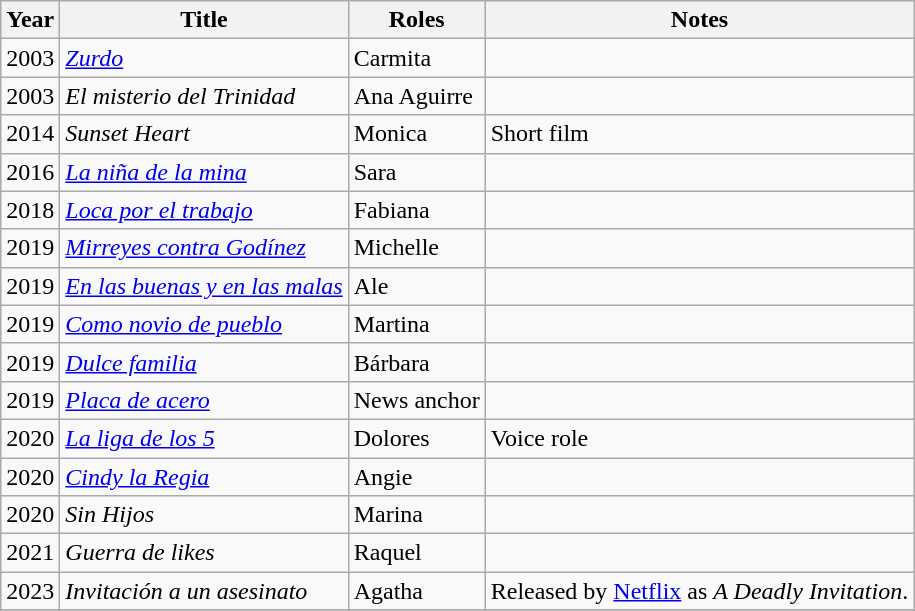<table class="wikitable sortable">
<tr>
<th>Year</th>
<th>Title</th>
<th>Roles</th>
<th>Notes</th>
</tr>
<tr>
<td>2003</td>
<td><em><a href='#'>Zurdo</a></em></td>
<td>Carmita</td>
<td></td>
</tr>
<tr>
<td>2003</td>
<td><em>El misterio del Trinidad</em></td>
<td>Ana Aguirre</td>
<td></td>
</tr>
<tr>
<td>2014</td>
<td><em>Sunset Heart</em></td>
<td>Monica</td>
<td>Short film</td>
</tr>
<tr>
<td>2016</td>
<td><em><a href='#'>La niña de la mina</a></em></td>
<td>Sara</td>
<td></td>
</tr>
<tr>
<td>2018</td>
<td><em><a href='#'>Loca por el trabajo</a></em></td>
<td>Fabiana</td>
<td></td>
</tr>
<tr>
<td>2019</td>
<td><em><a href='#'>Mirreyes contra Godínez</a></em></td>
<td>Michelle</td>
<td></td>
</tr>
<tr>
<td>2019</td>
<td><em><a href='#'>En las buenas y en las malas</a></em></td>
<td>Ale</td>
<td></td>
</tr>
<tr>
<td>2019</td>
<td><em><a href='#'>Como novio de pueblo</a></em></td>
<td>Martina</td>
<td></td>
</tr>
<tr>
<td>2019</td>
<td><em><a href='#'>Dulce familia</a></em></td>
<td>Bárbara</td>
<td></td>
</tr>
<tr>
<td>2019</td>
<td><em><a href='#'>Placa de acero</a></em></td>
<td>News anchor</td>
<td></td>
</tr>
<tr>
<td>2020</td>
<td><em><a href='#'>La liga de los 5</a></em></td>
<td>Dolores</td>
<td>Voice role</td>
</tr>
<tr>
<td>2020</td>
<td><em><a href='#'>Cindy la Regia</a></em></td>
<td>Angie</td>
<td></td>
</tr>
<tr>
<td>2020</td>
<td><em>Sin Hijos</em></td>
<td>Marina</td>
<td></td>
</tr>
<tr>
<td>2021</td>
<td><em>Guerra de likes</em></td>
<td>Raquel</td>
<td></td>
</tr>
<tr>
<td>2023</td>
<td><em>Invitación a un asesinato</em></td>
<td>Agatha</td>
<td>Released by <a href='#'>Netflix</a> as <em>A Deadly Invitation</em>.</td>
</tr>
<tr>
</tr>
</table>
